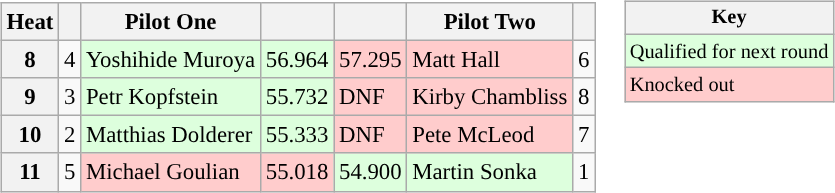<table>
<tr>
<td><br><table class="wikitable" style="font-size:95%;">
<tr>
<th>Heat</th>
<th></th>
<th>Pilot One</th>
<th></th>
<th></th>
<th>Pilot Two</th>
<th></th>
</tr>
<tr>
<th>8</th>
<td style="text-align: center;">4</td>
<td style="background:#ddffdd;"> Yoshihide Muroya</td>
<td style="background:#ddffdd;">56.964</td>
<td style="background:#ffcccc;">57.295</td>
<td style="background:#ffcccc;"> Matt Hall</td>
<td style="text-align: center;">6</td>
</tr>
<tr>
<th>9</th>
<td style="text-align: center;">3</td>
<td style="background:#ddffdd;"> Petr Kopfstein</td>
<td style="background:#ddffdd;">55.732</td>
<td style="background:#ffcccc;">DNF</td>
<td style="background:#ffcccc;"> Kirby Chambliss</td>
<td style="text-align: center;">8</td>
</tr>
<tr>
<th>10</th>
<td style="text-align: center;">2</td>
<td style="background:#ddffdd;"> Matthias Dolderer</td>
<td style="background:#ddffdd;">55.333</td>
<td style="background:#ffcccc;">DNF</td>
<td style="background:#ffcccc;"> Pete McLeod</td>
<td style="text-align: center;">7</td>
</tr>
<tr>
<th>11</th>
<td style="text-align: center;">5</td>
<td style="background:#ffcccc;"> Michael Goulian</td>
<td style="background:#ffcccc;">55.018</td>
<td style="background:#ddffdd;">54.900</td>
<td style="background:#ddffdd;"> Martin Sonka</td>
<td style="text-align: center;">1</td>
</tr>
</table>
</td>
<td valign="top"><br><table class="wikitable" style="font-size: 85%;">
<tr>
<th colspan=2>Key</th>
</tr>
<tr style="background:#ddffdd;">
<td>Qualified for next round</td>
</tr>
<tr style="background:#ffcccc;">
<td>Knocked out</td>
</tr>
</table>
</td>
</tr>
</table>
